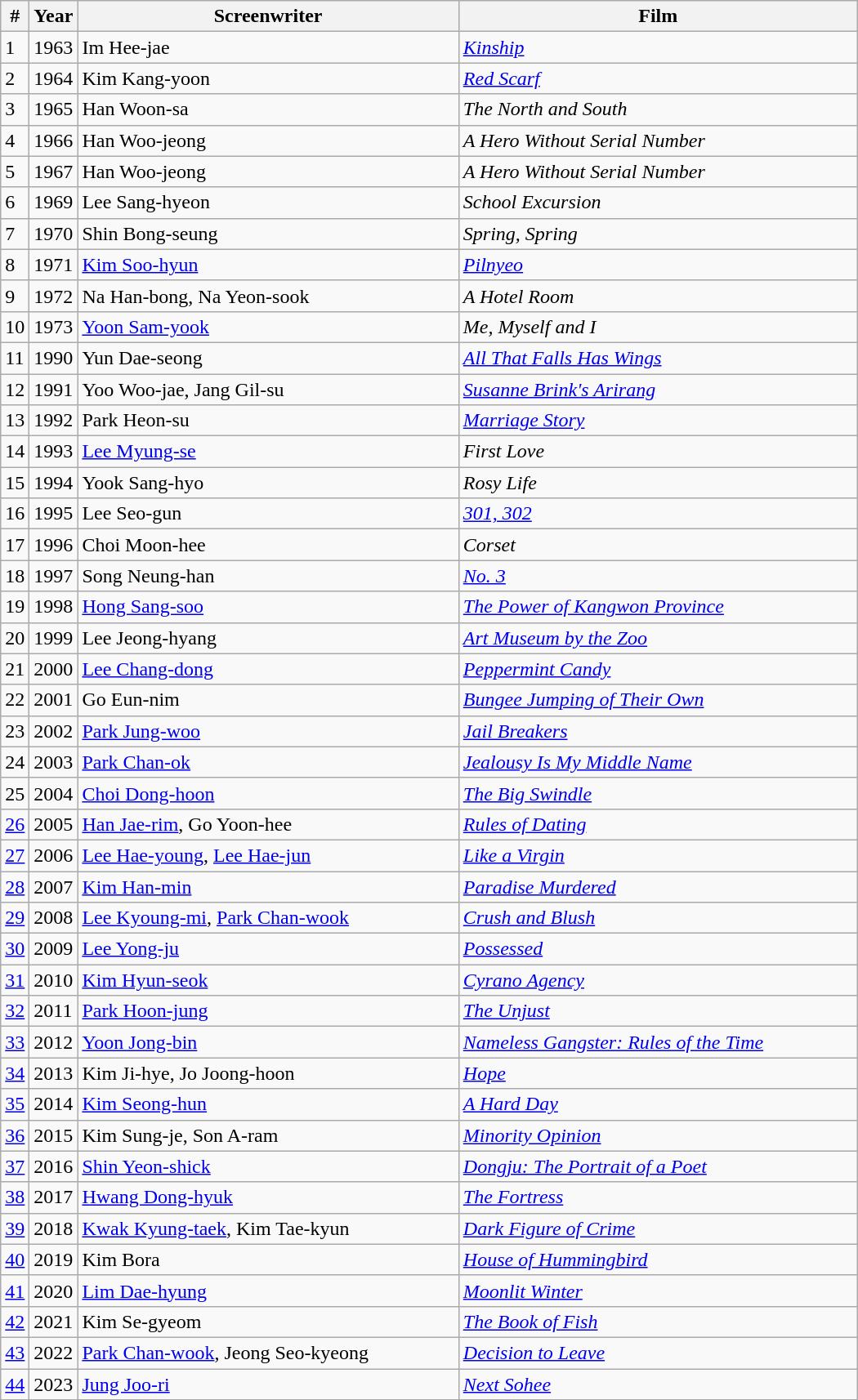<table class="wikitable" style="width:700px">
<tr>
<th style="width:10px">#</th>
<th style="width:10px">Year</th>
<th>Screenwriter</th>
<th>Film</th>
</tr>
<tr>
<td>1</td>
<td>1963</td>
<td>Im Hee-jae</td>
<td><em><a href='#'>Kinship</a></em></td>
</tr>
<tr>
<td>2</td>
<td>1964</td>
<td>Kim Kang-yoon</td>
<td><em><a href='#'>Red Scarf</a></em></td>
</tr>
<tr>
<td>3</td>
<td>1965</td>
<td>Han Woon-sa</td>
<td><em>The North and South</em></td>
</tr>
<tr>
<td>4</td>
<td>1966</td>
<td>Han Woo-jeong</td>
<td><em>A Hero Without Serial Number</em></td>
</tr>
<tr>
<td>5</td>
<td>1967</td>
<td>Han Woo-jeong</td>
<td><em>A Hero Without Serial Number</em></td>
</tr>
<tr>
<td>6</td>
<td>1969</td>
<td>Lee Sang-hyeon</td>
<td><em>School Excursion</em></td>
</tr>
<tr>
<td>7</td>
<td>1970</td>
<td>Shin Bong-seung</td>
<td><em>Spring, Spring</em></td>
</tr>
<tr>
<td>8</td>
<td>1971</td>
<td><a href='#'>Kim Soo-hyun</a></td>
<td><em><a href='#'>Pilnyeo</a></em></td>
</tr>
<tr>
<td>9</td>
<td>1972</td>
<td>Na Han-bong, Na Yeon-sook</td>
<td><em>A Hotel Room</em></td>
</tr>
<tr>
<td>10</td>
<td>1973</td>
<td><a href='#'>Yoon Sam-yook</a></td>
<td><em>Me, Myself and I</em></td>
</tr>
<tr>
<td>11</td>
<td>1990</td>
<td>Yun Dae-seong</td>
<td><em><a href='#'>All That Falls Has Wings</a></em></td>
</tr>
<tr>
<td>12</td>
<td>1991</td>
<td>Yoo Woo-jae, Jang Gil-su</td>
<td><em><a href='#'>Susanne Brink's Arirang</a></em></td>
</tr>
<tr>
<td>13</td>
<td>1992</td>
<td>Park Heon-su</td>
<td><em><a href='#'>Marriage Story</a></em></td>
</tr>
<tr>
<td>14</td>
<td>1993</td>
<td><a href='#'>Lee Myung-se</a></td>
<td><em>First Love</em></td>
</tr>
<tr>
<td>15</td>
<td>1994</td>
<td>Yook Sang-hyo</td>
<td><em>Rosy Life</em></td>
</tr>
<tr>
<td>16</td>
<td>1995</td>
<td>Lee Seo-gun</td>
<td><em><a href='#'>301, 302</a></em></td>
</tr>
<tr>
<td>17</td>
<td>1996</td>
<td>Choi Moon-hee</td>
<td><em>Corset</em></td>
</tr>
<tr>
<td>18</td>
<td>1997</td>
<td>Song Neung-han</td>
<td><em><a href='#'>No. 3</a></em></td>
</tr>
<tr>
<td>19</td>
<td>1998</td>
<td><a href='#'>Hong Sang-soo</a></td>
<td><em><a href='#'>The Power of Kangwon Province</a></em></td>
</tr>
<tr>
<td>20</td>
<td>1999</td>
<td>Lee Jeong-hyang</td>
<td><em><a href='#'>Art Museum by the Zoo</a></em></td>
</tr>
<tr>
<td>21</td>
<td>2000</td>
<td><a href='#'>Lee Chang-dong</a></td>
<td><em><a href='#'>Peppermint Candy</a></em></td>
</tr>
<tr>
<td>22</td>
<td>2001</td>
<td>Go Eun-nim</td>
<td><em><a href='#'>Bungee Jumping of Their Own</a></em></td>
</tr>
<tr>
<td>23</td>
<td>2002</td>
<td><a href='#'>Park Jung-woo</a></td>
<td><em><a href='#'>Jail Breakers</a></em></td>
</tr>
<tr>
<td>24</td>
<td>2003</td>
<td><a href='#'>Park Chan-ok</a></td>
<td><em><a href='#'>Jealousy Is My Middle Name</a></em></td>
</tr>
<tr>
<td>25</td>
<td>2004</td>
<td><a href='#'>Choi Dong-hoon</a></td>
<td><em><a href='#'>The Big Swindle</a></em></td>
</tr>
<tr>
<td><a href='#'>26</a></td>
<td>2005</td>
<td><a href='#'>Han Jae-rim</a>, Go Yoon-hee</td>
<td><em><a href='#'>Rules of Dating</a></em></td>
</tr>
<tr>
<td><a href='#'>27</a></td>
<td>2006</td>
<td><a href='#'>Lee Hae-young</a>, <a href='#'>Lee Hae-jun</a></td>
<td><em><a href='#'>Like a Virgin</a></em></td>
</tr>
<tr>
<td><a href='#'>28</a></td>
<td>2007</td>
<td><a href='#'>Kim Han-min</a></td>
<td><em><a href='#'>Paradise Murdered</a></em></td>
</tr>
<tr>
<td><a href='#'>29</a></td>
<td>2008</td>
<td><a href='#'>Lee Kyoung-mi</a>, <a href='#'>Park Chan-wook</a></td>
<td><em><a href='#'>Crush and Blush</a></em></td>
</tr>
<tr>
<td><a href='#'>30</a></td>
<td>2009</td>
<td><a href='#'>Lee Yong-ju</a></td>
<td><em><a href='#'>Possessed</a></em></td>
</tr>
<tr>
<td><a href='#'>31</a></td>
<td>2010</td>
<td><a href='#'>Kim Hyun-seok</a></td>
<td><em><a href='#'>Cyrano Agency</a></em></td>
</tr>
<tr>
<td><a href='#'>32</a></td>
<td>2011</td>
<td><a href='#'>Park Hoon-jung</a></td>
<td><em><a href='#'>The Unjust</a></em></td>
</tr>
<tr>
<td><a href='#'>33</a></td>
<td>2012</td>
<td><a href='#'>Yoon Jong-bin</a></td>
<td><em><a href='#'>Nameless Gangster: Rules of the Time</a></em></td>
</tr>
<tr>
<td><a href='#'>34</a></td>
<td>2013</td>
<td>Kim Ji-hye, Jo Joong-hoon</td>
<td><em><a href='#'>Hope</a></em></td>
</tr>
<tr>
<td><a href='#'>35</a></td>
<td>2014</td>
<td><a href='#'>Kim Seong-hun</a></td>
<td><em><a href='#'>A Hard Day</a></em></td>
</tr>
<tr>
<td><a href='#'>36</a></td>
<td>2015</td>
<td>Kim Sung-je, Son A-ram</td>
<td><em><a href='#'>Minority Opinion</a></em></td>
</tr>
<tr>
<td><a href='#'>37</a></td>
<td>2016</td>
<td><a href='#'>Shin Yeon-shick</a></td>
<td><em><a href='#'>Dongju: The Portrait of a Poet</a></em></td>
</tr>
<tr>
<td><a href='#'>38</a></td>
<td>2017</td>
<td><a href='#'>Hwang Dong-hyuk</a></td>
<td><em><a href='#'>The Fortress</a></em></td>
</tr>
<tr>
<td><a href='#'>39</a></td>
<td>2018</td>
<td><a href='#'>Kwak Kyung-taek</a>, Kim Tae-kyun</td>
<td><em><a href='#'>Dark Figure of Crime</a></em></td>
</tr>
<tr>
<td><a href='#'>40</a></td>
<td>2019</td>
<td>Kim Bora</td>
<td><em><a href='#'>House of Hummingbird</a></em></td>
</tr>
<tr>
<td><a href='#'>41</a></td>
<td>2020</td>
<td><a href='#'>Lim Dae-hyung</a></td>
<td><em><a href='#'>Moonlit Winter</a></em></td>
</tr>
<tr>
<td><a href='#'>42</a></td>
<td>2021</td>
<td>Kim Se-gyeom</td>
<td><em><a href='#'>The Book of Fish</a></em></td>
</tr>
<tr>
<td><a href='#'>43</a></td>
<td>2022</td>
<td><a href='#'>Park Chan-wook</a>, Jeong Seo-kyeong</td>
<td><em><a href='#'>Decision to Leave</a></em></td>
</tr>
<tr>
<td><a href='#'>44</a></td>
<td>2023</td>
<td><a href='#'>Jung Joo-ri</a></td>
<td><em><a href='#'>Next Sohee</a></em></td>
</tr>
<tr>
</tr>
</table>
